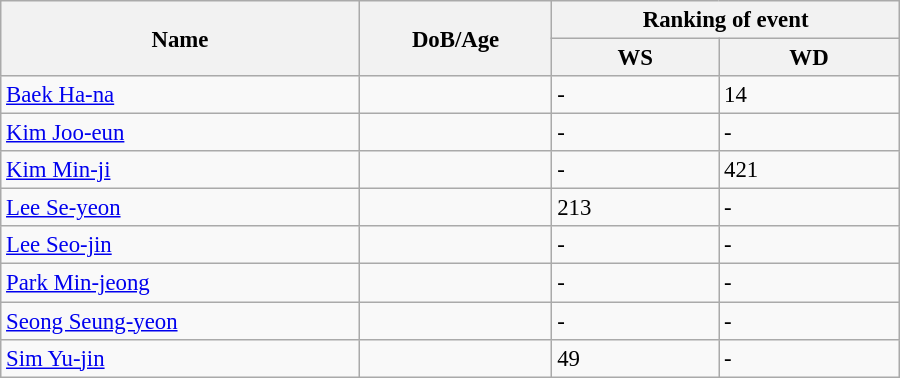<table class="wikitable" style="width:600px; font-size:95%;">
<tr>
<th rowspan="2" align="left">Name</th>
<th rowspan="2" align="left">DoB/Age</th>
<th colspan="2" align="center">Ranking of event</th>
</tr>
<tr>
<th align="left">WS</th>
<th align="left">WD</th>
</tr>
<tr>
<td><a href='#'>Baek Ha-na</a></td>
<td></td>
<td>-</td>
<td>14</td>
</tr>
<tr>
<td><a href='#'>Kim Joo-eun</a></td>
<td></td>
<td>-</td>
<td>-</td>
</tr>
<tr>
<td><a href='#'>Kim Min-ji</a></td>
<td></td>
<td>-</td>
<td>421</td>
</tr>
<tr>
<td><a href='#'>Lee Se-yeon</a></td>
<td></td>
<td>213</td>
<td>-</td>
</tr>
<tr>
<td><a href='#'>Lee Seo-jin</a></td>
<td></td>
<td>-</td>
<td>-</td>
</tr>
<tr>
<td><a href='#'>Park Min-jeong</a></td>
<td></td>
<td>-</td>
<td>-</td>
</tr>
<tr>
<td><a href='#'>Seong Seung-yeon</a></td>
<td></td>
<td>-</td>
<td>-</td>
</tr>
<tr>
<td><a href='#'>Sim Yu-jin</a></td>
<td></td>
<td>49</td>
<td>-</td>
</tr>
</table>
